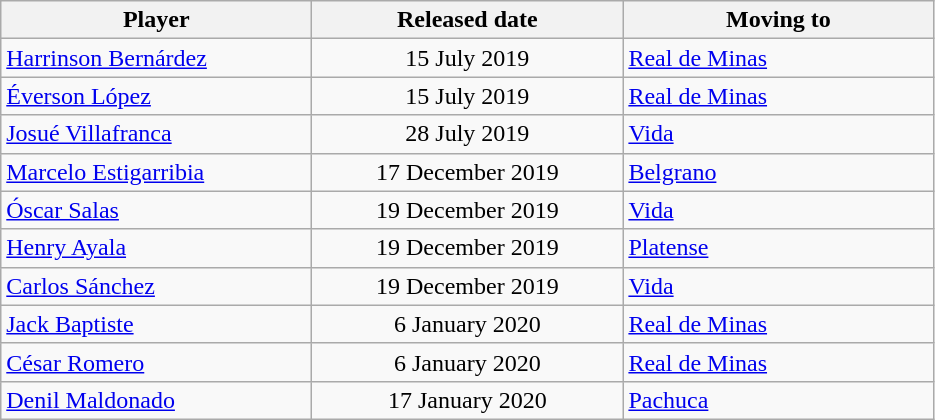<table class="wikitable">
<tr>
<th width="200">Player</th>
<th width="200">Released date</th>
<th width="200">Moving to</th>
</tr>
<tr>
<td> <a href='#'>Harrinson Bernárdez</a></td>
<td align="center">15 July 2019</td>
<td> <a href='#'>Real de Minas</a></td>
</tr>
<tr>
<td> <a href='#'>Éverson López</a></td>
<td align="center">15 July 2019</td>
<td> <a href='#'>Real de Minas</a></td>
</tr>
<tr>
<td> <a href='#'>Josué Villafranca</a></td>
<td align="center">28 July 2019</td>
<td> <a href='#'>Vida</a></td>
</tr>
<tr>
<td> <a href='#'>Marcelo Estigarribia</a></td>
<td align="center">17 December 2019</td>
<td> <a href='#'>Belgrano</a></td>
</tr>
<tr>
<td> <a href='#'>Óscar Salas</a></td>
<td align="center">19 December 2019</td>
<td> <a href='#'>Vida</a></td>
</tr>
<tr>
<td> <a href='#'>Henry Ayala</a></td>
<td align="center">19 December 2019</td>
<td> <a href='#'>Platense</a></td>
</tr>
<tr>
<td> <a href='#'>Carlos Sánchez</a></td>
<td align="center">19 December 2019</td>
<td> <a href='#'>Vida</a></td>
</tr>
<tr>
<td> <a href='#'>Jack Baptiste</a></td>
<td align="center">6 January 2020</td>
<td> <a href='#'>Real de Minas</a></td>
</tr>
<tr>
<td> <a href='#'>César Romero</a></td>
<td align="center">6 January 2020</td>
<td> <a href='#'>Real de Minas</a></td>
</tr>
<tr>
<td> <a href='#'>Denil Maldonado</a></td>
<td align="center">17 January 2020</td>
<td> <a href='#'>Pachuca</a></td>
</tr>
</table>
